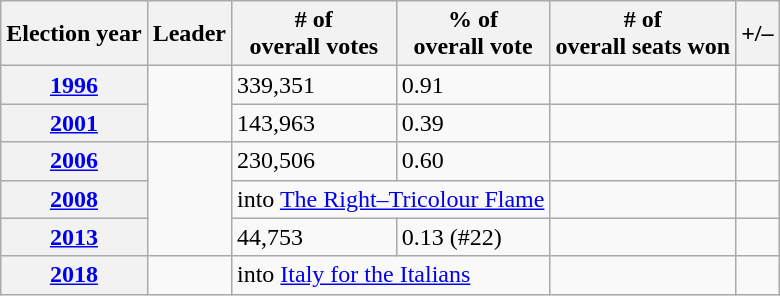<table class=wikitable>
<tr>
<th>Election year</th>
<th>Leader</th>
<th># of<br>overall votes</th>
<th>% of<br>overall vote</th>
<th># of<br>overall seats won</th>
<th>+/–</th>
</tr>
<tr>
<th><a href='#'>1996</a></th>
<td rowspan="2"></td>
<td>339,351</td>
<td>0.91</td>
<td></td>
<td></td>
</tr>
<tr>
<th><a href='#'>2001</a></th>
<td>143,963</td>
<td>0.39</td>
<td></td>
<td></td>
</tr>
<tr>
<th><a href='#'>2006</a></th>
<td rowspan="3"></td>
<td>230,506</td>
<td>0.60</td>
<td></td>
<td></td>
</tr>
<tr>
<th><a href='#'>2008</a></th>
<td colspan="2">into <a href='#'>The Right–Tricolour Flame</a></td>
<td></td>
<td></td>
</tr>
<tr>
<th><a href='#'>2013</a></th>
<td>44,753</td>
<td>0.13 (#22)</td>
<td></td>
<td></td>
</tr>
<tr>
<th><a href='#'>2018</a></th>
<td></td>
<td colspan="2">into <a href='#'>Italy for the Italians</a></td>
<td></td>
<td></td>
</tr>
</table>
